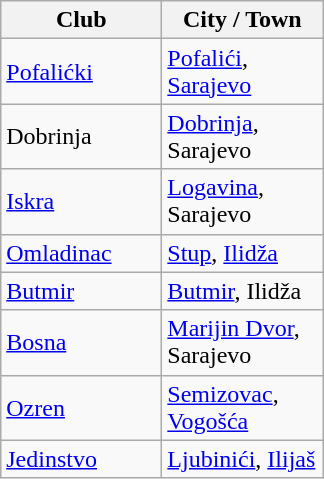<table class="wikitable sortable">
<tr>
<th style="width:100px;">Club</th>
<th style="width:100px;">City / Town</th>
</tr>
<tr>
<td><a href='#'>Pofalićki</a></td>
<td><a href='#'>Pofalići</a>, <a href='#'>Sarajevo</a></td>
</tr>
<tr>
<td>Dobrinja</td>
<td><a href='#'>Dobrinja</a>, Sarajevo</td>
</tr>
<tr>
<td><a href='#'>Iskra</a></td>
<td><a href='#'>Logavina</a>, Sarajevo</td>
</tr>
<tr>
<td><a href='#'>Omladinac</a></td>
<td><a href='#'>Stup</a>, <a href='#'>Ilidža</a></td>
</tr>
<tr>
<td><a href='#'>Butmir</a></td>
<td><a href='#'>Butmir</a>, Ilidža</td>
</tr>
<tr>
<td><a href='#'>Bosna</a></td>
<td><a href='#'>Marijin Dvor</a>, Sarajevo</td>
</tr>
<tr>
<td><a href='#'>Ozren</a></td>
<td><a href='#'>Semizovac</a>, <a href='#'>Vogošća</a></td>
</tr>
<tr>
<td><a href='#'>Jedinstvo</a></td>
<td><a href='#'>Ljubinići</a>, <a href='#'>Ilijaš</a></td>
</tr>
</table>
